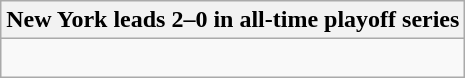<table class="wikitable collapsible collapsed">
<tr>
<th>New York leads 2–0 in all-time playoff series</th>
</tr>
<tr>
<td><br>
</td>
</tr>
</table>
